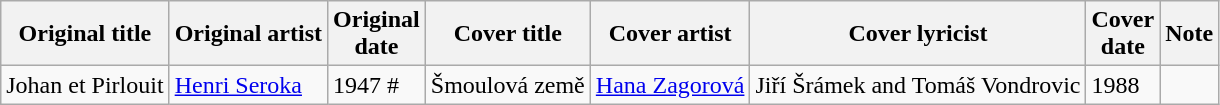<table class="wikitable sortable">
<tr>
<th>Original title</th>
<th>Original artist</th>
<th nowrap=yes>Original<br> date</th>
<th>Cover title</th>
<th>Cover artist</th>
<th>Cover lyricist</th>
<th nowrap=yes>Cover<br> date</th>
<th class=unsortable>Note</th>
</tr>
<tr>
<td>Johan et Pirlouit</td>
<td><a href='#'>Henri Seroka</a></td>
<td>1947 #</td>
<td>Šmoulová země</td>
<td><a href='#'>Hana Zagorová</a></td>
<td>Jiří Šrámek and Tomáš Vondrovic</td>
<td>1988</td>
<td></td>
</tr>
</table>
